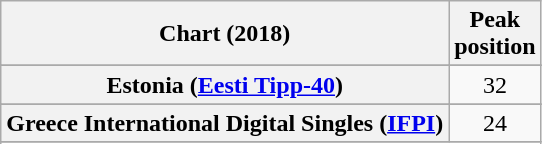<table class="wikitable sortable plainrowheaders" style="text-align:center">
<tr>
<th scope="col">Chart (2018)</th>
<th scope="col">Peak<br>position</th>
</tr>
<tr>
</tr>
<tr>
</tr>
<tr>
</tr>
<tr>
</tr>
<tr>
<th scope="row">Estonia (<a href='#'>Eesti Tipp-40</a>)</th>
<td>32</td>
</tr>
<tr>
</tr>
<tr>
<th scope="row">Greece International Digital Singles (<a href='#'>IFPI</a>)</th>
<td>24</td>
</tr>
<tr>
</tr>
<tr>
</tr>
<tr>
</tr>
<tr>
</tr>
<tr>
</tr>
<tr>
</tr>
<tr>
</tr>
<tr>
</tr>
<tr>
</tr>
<tr>
</tr>
<tr>
</tr>
<tr>
</tr>
</table>
